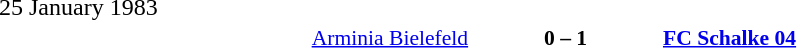<table width=100% cellspacing=1>
<tr>
<th width=25%></th>
<th width=10%></th>
<th width=25%></th>
<th></th>
</tr>
<tr>
<td>25 January 1983</td>
</tr>
<tr style=font-size:90%>
<td align=right><a href='#'>Arminia Bielefeld</a></td>
<td align=center><strong>0 – 1</strong></td>
<td><strong><a href='#'>FC Schalke 04</a></strong></td>
</tr>
</table>
